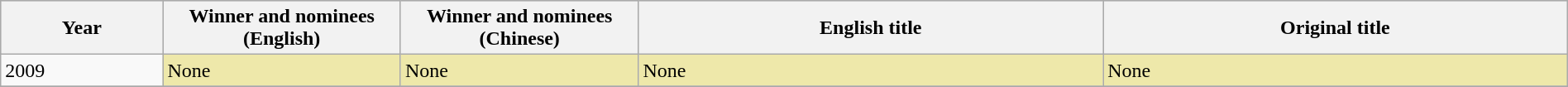<table class="wikitable" style="width:100%;">
<tr style="background:#bebebe">
<th width="100"><strong>Year</strong></th>
<th width="150"><strong>Winner and nominees<br>(English)</strong></th>
<th width="150"><strong>Winner and nominees<br>(Chinese)</strong></th>
<th width="300"><strong>English title</strong></th>
<th width="300"><strong>Original title</strong></th>
</tr>
<tr>
<td rowspan="1">2009</td>
<td style="background:#EEE8AA;">None</td>
<td style="background:#EEE8AA;">None</td>
<td style="background:#EEE8AA;">None</td>
<td style="background:#EEE8AA;">None</td>
</tr>
<tr>
</tr>
</table>
